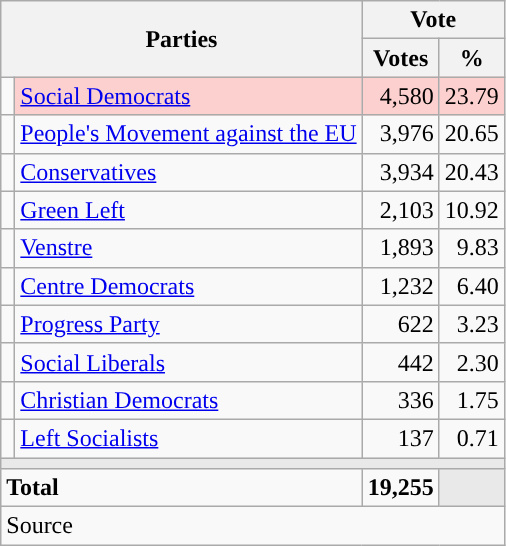<table class="wikitable" style="text-align:right;">
<tr>
<th style="text-align:centre;" rowspan="2" colspan="2" width="225">Parties</th>
<th colspan="3">Vote</th>
</tr>
<tr>
<th width="15">Votes</th>
<th width="15">%</th>
</tr>
<tr>
<td width="2" style="color:inherit;background:"></td>
<td bgcolor=#fbd0ce   align="left"><a href='#'>Social Democrats</a></td>
<td bgcolor=#fbd0ce>4,580</td>
<td bgcolor=#fbd0ce>23.79</td>
</tr>
<tr>
<td width="2" style="color:inherit;background:"></td>
<td align="left"><a href='#'>People's Movement against the EU</a></td>
<td>3,976</td>
<td>20.65</td>
</tr>
<tr>
<td width="2" style="color:inherit;background:"></td>
<td align="left"><a href='#'>Conservatives</a></td>
<td>3,934</td>
<td>20.43</td>
</tr>
<tr>
<td width="2" style="color:inherit;background:"></td>
<td align="left"><a href='#'>Green Left</a></td>
<td>2,103</td>
<td>10.92</td>
</tr>
<tr>
<td width="2" style="color:inherit;background:"></td>
<td align="left"><a href='#'>Venstre</a></td>
<td>1,893</td>
<td>9.83</td>
</tr>
<tr>
<td width="2" style="color:inherit;background:"></td>
<td align="left"><a href='#'>Centre Democrats</a></td>
<td>1,232</td>
<td>6.40</td>
</tr>
<tr>
<td width="2" style="color:inherit;background:"></td>
<td align="left"><a href='#'>Progress Party</a></td>
<td>622</td>
<td>3.23</td>
</tr>
<tr>
<td width="2" style="color:inherit;background:"></td>
<td align="left"><a href='#'>Social Liberals</a></td>
<td>442</td>
<td>2.30</td>
</tr>
<tr>
<td width="2" style="color:inherit;background:"></td>
<td align="left"><a href='#'>Christian Democrats</a></td>
<td>336</td>
<td>1.75</td>
</tr>
<tr>
<td width="2" style="color:inherit;background:"></td>
<td align="left"><a href='#'>Left Socialists</a></td>
<td>137</td>
<td>0.71</td>
</tr>
<tr>
<td colspan="7" bgcolor="#E9E9E9"></td>
</tr>
<tr>
<td align="left" colspan="2"><strong>Total</strong></td>
<td><strong>19,255</strong></td>
<td bgcolor="#E9E9E9" colspan="2"></td>
</tr>
<tr>
<td align="left" colspan="6">Source</td>
</tr>
</table>
